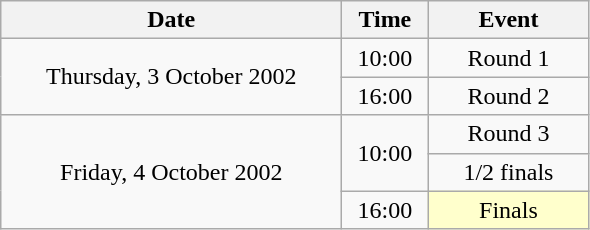<table class = "wikitable" style="text-align:center;">
<tr>
<th width=220>Date</th>
<th width=50>Time</th>
<th width=100>Event</th>
</tr>
<tr>
<td rowspan=2>Thursday, 3 October 2002</td>
<td>10:00</td>
<td>Round 1</td>
</tr>
<tr>
<td>16:00</td>
<td>Round 2</td>
</tr>
<tr>
<td rowspan=3>Friday, 4 October 2002</td>
<td rowspan=2>10:00</td>
<td>Round 3</td>
</tr>
<tr>
<td>1/2 finals</td>
</tr>
<tr>
<td>16:00</td>
<td bgcolor=ffffcc>Finals</td>
</tr>
</table>
